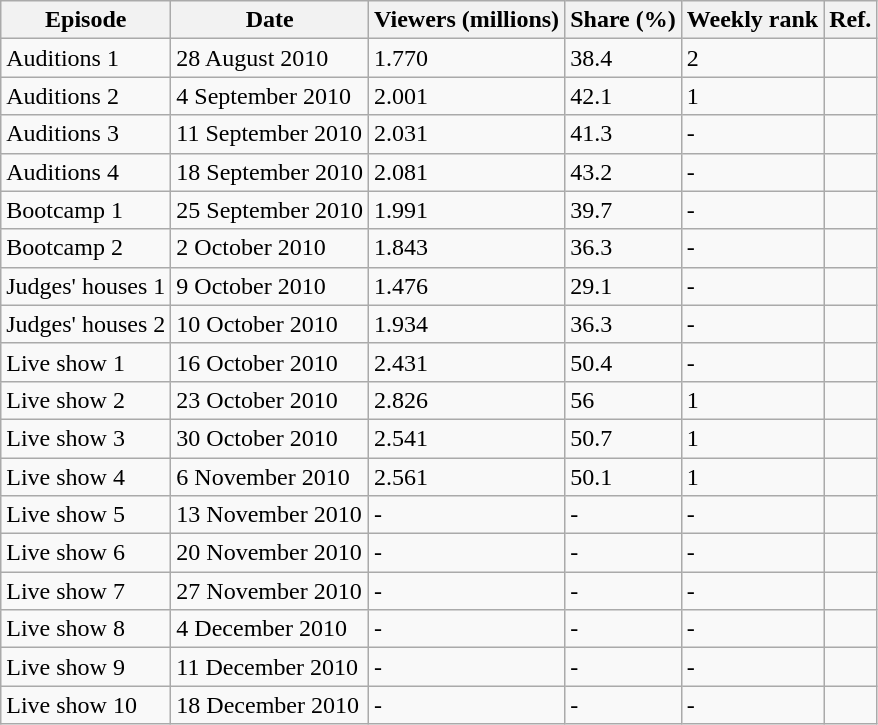<table class="wikitable">
<tr>
<th>Episode</th>
<th>Date</th>
<th>Viewers (millions)</th>
<th>Share (%)</th>
<th>Weekly rank</th>
<th>Ref.</th>
</tr>
<tr>
<td>Auditions 1</td>
<td>28 August 2010</td>
<td>1.770</td>
<td>38.4</td>
<td>2</td>
<td></td>
</tr>
<tr>
<td>Auditions 2</td>
<td>4 September 2010</td>
<td>2.001</td>
<td>42.1</td>
<td>1</td>
<td></td>
</tr>
<tr>
<td>Auditions 3</td>
<td>11 September 2010</td>
<td>2.031</td>
<td>41.3</td>
<td>-</td>
<td></td>
</tr>
<tr>
<td>Auditions 4</td>
<td>18 September 2010</td>
<td>2.081</td>
<td>43.2</td>
<td>-</td>
<td></td>
</tr>
<tr>
<td>Bootcamp 1</td>
<td>25 September 2010</td>
<td>1.991</td>
<td>39.7</td>
<td>-</td>
<td></td>
</tr>
<tr>
<td>Bootcamp 2</td>
<td>2 October 2010</td>
<td>1.843</td>
<td>36.3</td>
<td>-</td>
<td></td>
</tr>
<tr>
<td>Judges' houses 1</td>
<td>9 October 2010</td>
<td>1.476</td>
<td>29.1</td>
<td>-</td>
<td></td>
</tr>
<tr>
<td>Judges' houses 2</td>
<td>10 October 2010</td>
<td>1.934</td>
<td>36.3</td>
<td>-</td>
<td></td>
</tr>
<tr>
<td>Live show 1</td>
<td>16 October 2010</td>
<td>2.431</td>
<td>50.4</td>
<td>-</td>
<td></td>
</tr>
<tr>
<td>Live show 2</td>
<td>23 October 2010</td>
<td>2.826</td>
<td>56</td>
<td>1</td>
<td></td>
</tr>
<tr>
<td>Live show 3</td>
<td>30 October 2010</td>
<td>2.541</td>
<td>50.7</td>
<td>1</td>
<td></td>
</tr>
<tr>
<td>Live show 4</td>
<td>6 November 2010</td>
<td>2.561</td>
<td>50.1</td>
<td>1</td>
<td></td>
</tr>
<tr>
<td>Live show 5</td>
<td>13 November 2010</td>
<td>-</td>
<td>-</td>
<td>-</td>
<td></td>
</tr>
<tr>
<td>Live show 6</td>
<td>20 November 2010</td>
<td>-</td>
<td>-</td>
<td>-</td>
<td></td>
</tr>
<tr>
<td>Live show 7</td>
<td>27 November 2010</td>
<td>-</td>
<td>-</td>
<td>-</td>
<td></td>
</tr>
<tr>
<td>Live show 8</td>
<td>4 December 2010</td>
<td>-</td>
<td>-</td>
<td>-</td>
<td></td>
</tr>
<tr>
<td>Live show 9</td>
<td>11 December 2010</td>
<td>-</td>
<td>-</td>
<td>-</td>
<td></td>
</tr>
<tr>
<td>Live show 10</td>
<td>18 December 2010</td>
<td>-</td>
<td>-</td>
<td>-</td>
<td></td>
</tr>
</table>
